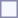<table style="border:1px solid #8888aa; background-color:#f7f8ff; padding:5px; font-size:85%; margin: 0px 8px 8px 0px;">
</table>
